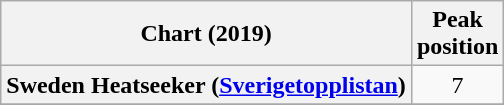<table class="wikitable sortable plainrowheaders" style="text-align:center">
<tr>
<th scope="col">Chart (2019)</th>
<th scope="col">Peak<br> position</th>
</tr>
<tr>
<th scope="row">Sweden Heatseeker (<a href='#'>Sverigetopplistan</a>)</th>
<td>7</td>
</tr>
<tr>
</tr>
</table>
